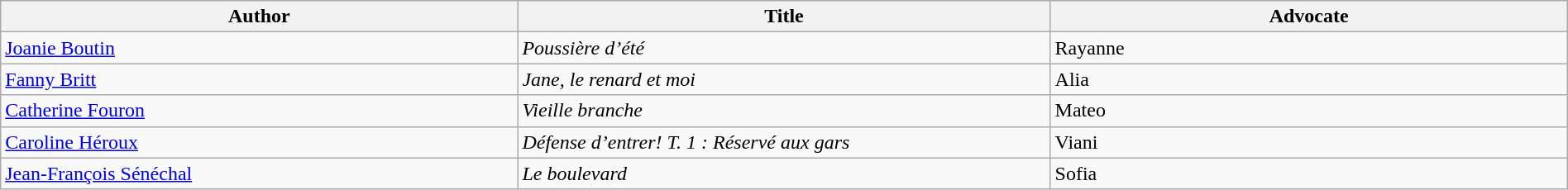<table class="wikitable" style="width:100%;">
<tr>
<th width=33%>Author</th>
<th width=34%>Title</th>
<th width=34%>Advocate</th>
</tr>
<tr>
<td><a href='#'>Joanie Boutin</a></td>
<td><em>Poussière d’été</em></td>
<td>Rayanne</td>
</tr>
<tr>
<td><a href='#'>Fanny Britt</a></td>
<td><em>Jane, le renard et moi</em></td>
<td>Alia</td>
</tr>
<tr>
<td><a href='#'>Catherine Fouron</a></td>
<td><em>Vieille branche</em></td>
<td>Mateo</td>
</tr>
<tr>
<td><a href='#'>Caroline Héroux</a></td>
<td><em>Défense d’entrer! T. 1 : Réservé aux gars</em></td>
<td>Viani</td>
</tr>
<tr>
<td><a href='#'>Jean-François Sénéchal</a></td>
<td><em>Le boulevard</em></td>
<td>Sofia</td>
</tr>
</table>
